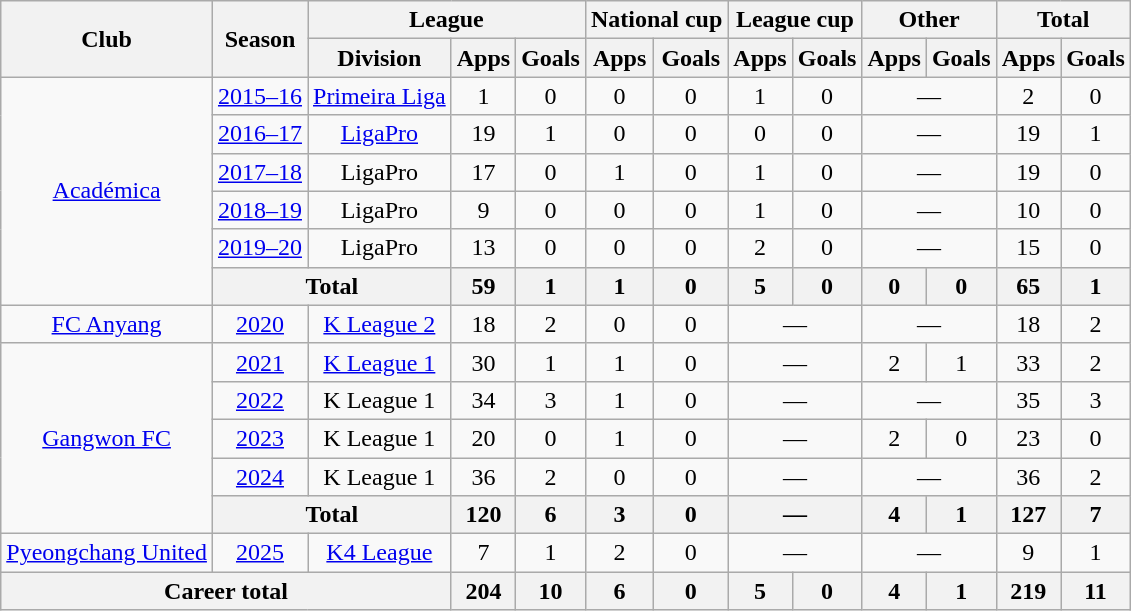<table class="wikitable" style="text-align:center">
<tr>
<th rowspan="2">Club</th>
<th rowspan="2">Season</th>
<th colspan="3">League</th>
<th colspan="2">National cup</th>
<th colspan="2">League cup</th>
<th colspan="2">Other</th>
<th colspan="2">Total</th>
</tr>
<tr>
<th>Division</th>
<th>Apps</th>
<th>Goals</th>
<th>Apps</th>
<th>Goals</th>
<th>Apps</th>
<th>Goals</th>
<th>Apps</th>
<th>Goals</th>
<th>Apps</th>
<th>Goals</th>
</tr>
<tr>
<td rowspan="6"><a href='#'>Académica</a></td>
<td><a href='#'>2015–16</a></td>
<td><a href='#'>Primeira Liga</a></td>
<td>1</td>
<td>0</td>
<td>0</td>
<td>0</td>
<td>1</td>
<td>0</td>
<td colspan="2">—</td>
<td>2</td>
<td>0</td>
</tr>
<tr>
<td><a href='#'>2016–17</a></td>
<td><a href='#'>LigaPro</a></td>
<td>19</td>
<td>1</td>
<td>0</td>
<td>0</td>
<td>0</td>
<td>0</td>
<td colspan="2">—</td>
<td>19</td>
<td>1</td>
</tr>
<tr>
<td><a href='#'>2017–18</a></td>
<td>LigaPro</td>
<td>17</td>
<td>0</td>
<td>1</td>
<td>0</td>
<td>1</td>
<td>0</td>
<td colspan="2">—</td>
<td>19</td>
<td>0</td>
</tr>
<tr>
<td><a href='#'>2018–19</a></td>
<td>LigaPro</td>
<td>9</td>
<td>0</td>
<td>0</td>
<td>0</td>
<td>1</td>
<td>0</td>
<td colspan="2">—</td>
<td>10</td>
<td>0</td>
</tr>
<tr>
<td><a href='#'>2019–20</a></td>
<td>LigaPro</td>
<td>13</td>
<td>0</td>
<td>0</td>
<td>0</td>
<td>2</td>
<td>0</td>
<td colspan="2">—</td>
<td>15</td>
<td>0</td>
</tr>
<tr>
<th colspan="2">Total</th>
<th>59</th>
<th>1</th>
<th>1</th>
<th>0</th>
<th>5</th>
<th>0</th>
<th>0</th>
<th>0</th>
<th>65</th>
<th>1</th>
</tr>
<tr>
<td rowspan="1"><a href='#'>FC Anyang</a></td>
<td><a href='#'>2020</a></td>
<td><a href='#'>K League 2</a></td>
<td>18</td>
<td>2</td>
<td>0</td>
<td>0</td>
<td colspan="2">—</td>
<td colspan="2">—</td>
<td>18</td>
<td>2</td>
</tr>
<tr>
<td rowspan="5"><a href='#'>Gangwon FC</a></td>
<td><a href='#'>2021</a></td>
<td><a href='#'>K League 1</a></td>
<td>30</td>
<td>1</td>
<td>1</td>
<td>0</td>
<td colspan="2">—</td>
<td>2</td>
<td>1</td>
<td>33</td>
<td>2</td>
</tr>
<tr>
<td><a href='#'>2022</a></td>
<td>K League 1</td>
<td>34</td>
<td>3</td>
<td>1</td>
<td>0</td>
<td colspan="2">—</td>
<td colspan="2">—</td>
<td>35</td>
<td>3</td>
</tr>
<tr>
<td><a href='#'>2023</a></td>
<td>K League 1</td>
<td>20</td>
<td>0</td>
<td>1</td>
<td>0</td>
<td colspan="2">—</td>
<td>2</td>
<td>0</td>
<td>23</td>
<td>0</td>
</tr>
<tr>
<td><a href='#'>2024</a></td>
<td>K League 1</td>
<td>36</td>
<td>2</td>
<td>0</td>
<td>0</td>
<td colspan="2">—</td>
<td colspan="2">—</td>
<td>36</td>
<td>2</td>
</tr>
<tr>
<th colspan="2">Total</th>
<th>120</th>
<th>6</th>
<th>3</th>
<th>0</th>
<th colspan="2">—</th>
<th>4</th>
<th>1</th>
<th>127</th>
<th>7</th>
</tr>
<tr>
<td rowspan="1"><a href='#'>Pyeongchang United</a></td>
<td><a href='#'>2025</a></td>
<td><a href='#'>K4 League</a></td>
<td>7</td>
<td>1</td>
<td>2</td>
<td>0</td>
<td colspan="2">—</td>
<td colspan="2">—</td>
<td>9</td>
<td>1</td>
</tr>
<tr>
<th colspan="3">Career total</th>
<th>204</th>
<th>10</th>
<th>6</th>
<th>0</th>
<th>5</th>
<th>0</th>
<th>4</th>
<th>1</th>
<th>219</th>
<th>11</th>
</tr>
</table>
